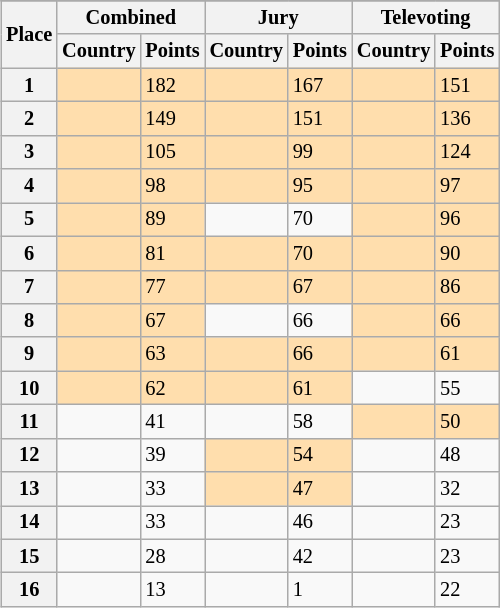<table class="wikitable collapsible plainrowheaders" style="float:right; margin:10px; font-size:85%;">
<tr>
</tr>
<tr>
<th scope="col" rowspan="2">Place</th>
<th scope="col" colspan="2">Combined</th>
<th scope="col" colspan="2">Jury</th>
<th scope="col" colspan="2">Televoting</th>
</tr>
<tr>
<th scope="col">Country</th>
<th scope="col">Points</th>
<th scope="col">Country</th>
<th scope="col">Points</th>
<th scope="col">Country</th>
<th scope="col">Points</th>
</tr>
<tr>
<th scope="row" style="text-align:center">1</th>
<td bgcolor="navajowhite"></td>
<td bgcolor="navajowhite">182</td>
<td bgcolor="navajowhite"></td>
<td bgcolor="navajowhite">167</td>
<td bgcolor="navajowhite"></td>
<td bgcolor="navajowhite">151</td>
</tr>
<tr>
<th scope="row" style="text-align:center">2</th>
<td bgcolor="navajowhite"></td>
<td bgcolor="navajowhite">149</td>
<td bgcolor="navajowhite"></td>
<td bgcolor="navajowhite">151</td>
<td bgcolor="navajowhite"></td>
<td bgcolor="navajowhite">136</td>
</tr>
<tr>
<th scope="row" style="text-align:center">3</th>
<td bgcolor="navajowhite"></td>
<td bgcolor="navajowhite">105</td>
<td bgcolor="navajowhite"></td>
<td bgcolor="navajowhite">99</td>
<td bgcolor="navajowhite"></td>
<td bgcolor="navajowhite">124</td>
</tr>
<tr>
<th scope="row" style="text-align:center">4</th>
<td bgcolor="navajowhite"></td>
<td bgcolor="navajowhite">98</td>
<td bgcolor="navajowhite"></td>
<td bgcolor="navajowhite">95</td>
<td bgcolor="navajowhite"></td>
<td bgcolor="navajowhite">97</td>
</tr>
<tr>
<th scope="row" style="text-align:center">5</th>
<td bgcolor="navajowhite"></td>
<td bgcolor="navajowhite">89</td>
<td></td>
<td>70</td>
<td bgcolor="navajowhite"></td>
<td bgcolor="navajowhite">96</td>
</tr>
<tr>
<th scope="row" style="text-align:center">6</th>
<td bgcolor="navajowhite"></td>
<td bgcolor="navajowhite">81</td>
<td bgcolor="navajowhite"></td>
<td bgcolor="navajowhite">70</td>
<td bgcolor="navajowhite"></td>
<td bgcolor="navajowhite">90</td>
</tr>
<tr>
<th scope="row" style="text-align:center">7</th>
<td bgcolor="navajowhite"></td>
<td bgcolor="navajowhite">77</td>
<td bgcolor="navajowhite"></td>
<td bgcolor="navajowhite">67</td>
<td bgcolor="navajowhite"></td>
<td bgcolor="navajowhite">86</td>
</tr>
<tr>
<th scope="row" style="text-align:center">8</th>
<td bgcolor="navajowhite"></td>
<td bgcolor="navajowhite">67</td>
<td></td>
<td>66</td>
<td bgcolor="navajowhite"></td>
<td bgcolor="navajowhite">66</td>
</tr>
<tr>
<th scope="row" style="text-align:center">9</th>
<td bgcolor="navajowhite"></td>
<td bgcolor="navajowhite">63</td>
<td bgcolor="navajowhite"></td>
<td bgcolor="navajowhite">66</td>
<td bgcolor="navajowhite"></td>
<td bgcolor="navajowhite">61</td>
</tr>
<tr>
<th scope="row" style="text-align:center">10</th>
<td bgcolor="navajowhite"></td>
<td bgcolor="navajowhite">62</td>
<td bgcolor="navajowhite"></td>
<td bgcolor="navajowhite">61</td>
<td></td>
<td>55</td>
</tr>
<tr>
<th scope="row" style="text-align:center">11</th>
<td></td>
<td>41</td>
<td></td>
<td>58</td>
<td bgcolor="navajowhite"></td>
<td bgcolor="navajowhite">50</td>
</tr>
<tr>
<th scope="row" style="text-align:center">12</th>
<td></td>
<td>39</td>
<td bgcolor="navajowhite"></td>
<td bgcolor="navajowhite">54</td>
<td></td>
<td>48</td>
</tr>
<tr>
<th scope="row" style="text-align:center">13</th>
<td></td>
<td>33</td>
<td bgcolor="navajowhite"></td>
<td bgcolor="navajowhite">47</td>
<td></td>
<td>32</td>
</tr>
<tr>
<th scope="row" style="text-align:center">14</th>
<td></td>
<td>33</td>
<td></td>
<td>46</td>
<td></td>
<td>23</td>
</tr>
<tr>
<th scope="row" style="text-align:center">15</th>
<td></td>
<td>28</td>
<td></td>
<td>42</td>
<td></td>
<td>23</td>
</tr>
<tr>
<th scope="row" style="text-align:center">16</th>
<td></td>
<td>13</td>
<td></td>
<td>1</td>
<td></td>
<td>22</td>
</tr>
</table>
